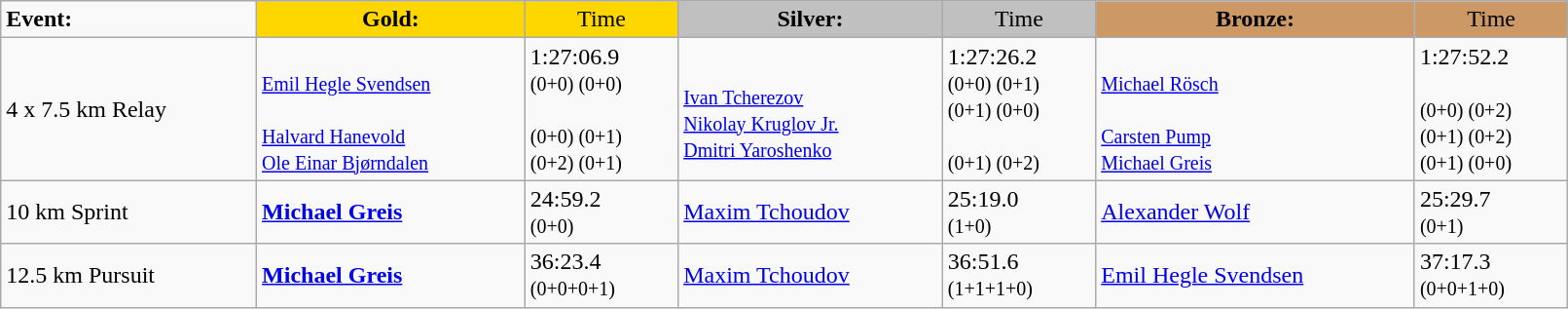<table class="wikitable" width=85%>
<tr>
<td><strong>Event:</strong></td>
<td style="text-align:center;background-color:gold;"><strong>Gold:</strong></td>
<td style="text-align:center;background-color:gold;">Time</td>
<td style="text-align:center;background-color:silver;"><strong>Silver:</strong></td>
<td style="text-align:center;background-color:silver;">Time</td>
<td style="text-align:center;background-color:#CC9966;"><strong>Bronze:</strong></td>
<td style="text-align:center;background-color:#CC9966;">Time</td>
</tr>
<tr>
<td>4 x 7.5 km Relay<br></td>
<td><strong></strong>  <br><small><a href='#'>Emil Hegle Svendsen</a><br><br><a href='#'>Halvard Hanevold</a><br><a href='#'>Ole Einar Bjørndalen</a></small></td>
<td>1:27:06.9<br><small>(0+0) (0+0)<br><br>(0+0) (0+1)<br>(0+2) (0+1)</small></td>
<td>  <br><small><a href='#'>Ivan Tcherezov</a><br><a href='#'>Nikolay Kruglov Jr.</a><br><a href='#'>Dmitri Yaroshenko</a><br></small></td>
<td>1:27:26.2<br><small>(0+0) (0+1)<br>(0+1) (0+0)<br><br>(0+1) (0+2)</small></td>
<td>  <br><small><a href='#'>Michael Rösch</a><br><br><a href='#'>Carsten Pump</a><br><a href='#'>Michael Greis</a></small></td>
<td>1:27:52.2<br><small><br>(0+0) (0+2)<br>(0+1) (0+2)<br>(0+1) (0+0)</small></td>
</tr>
<tr>
<td>10 km Sprint<br></td>
<td><strong><a href='#'>Michael Greis</a></strong><br><small></small></td>
<td>24:59.2<br><small>(0+0)</small></td>
<td><a href='#'>Maxim Tchoudov</a><br><small></small></td>
<td>25:19.0<br><small>(1+0)</small></td>
<td><a href='#'>Alexander Wolf</a><br><small></small></td>
<td>25:29.7<br><small>(0+1)</small></td>
</tr>
<tr>
<td>12.5 km Pursuit<br></td>
<td><strong><a href='#'>Michael Greis</a></strong><br><small></small></td>
<td>36:23.4<br><small>(0+0+0+1)</small></td>
<td><a href='#'>Maxim Tchoudov</a><br><small></small></td>
<td>36:51.6<br><small>(1+1+1+0)</small></td>
<td><a href='#'>Emil Hegle Svendsen</a><br><small></small></td>
<td>37:17.3<br><small>(0+0+1+0)</small></td>
</tr>
</table>
